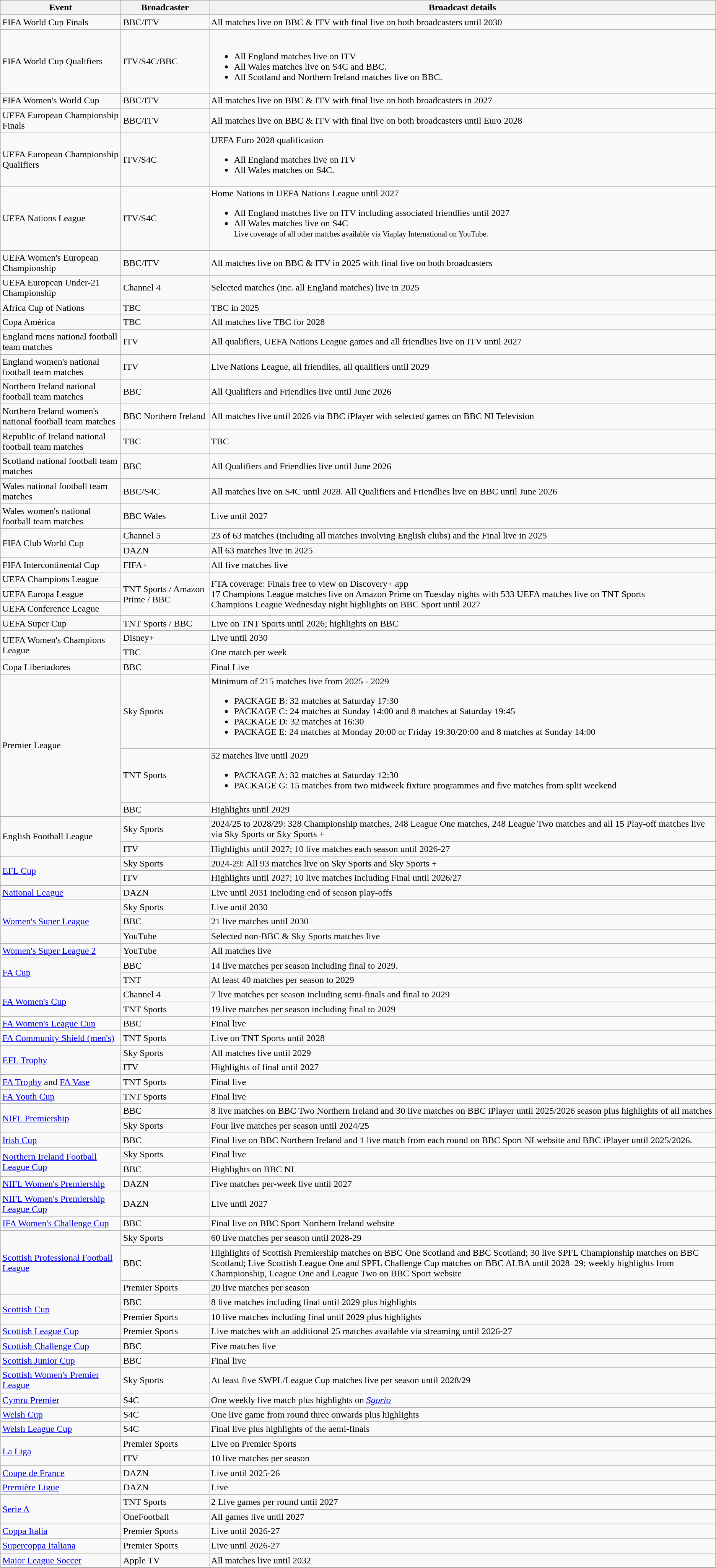<table class="wikitable sortable collapsible">
<tr>
<th>Event</th>
<th>Broadcaster</th>
<th>Broadcast details</th>
</tr>
<tr>
<td>FIFA World Cup Finals</td>
<td>BBC/ITV</td>
<td>All matches live on BBC & ITV with final live on both broadcasters until 2030</td>
</tr>
<tr>
<td>FIFA World Cup Qualifiers</td>
<td>ITV/S4C/BBC</td>
<td><br><ul><li>All England matches live on ITV</li><li>All Wales matches live on S4C and BBC.</li><li>All Scotland and Northern Ireland matches live on BBC.</li></ul></td>
</tr>
<tr>
<td>FIFA Women's World Cup</td>
<td>BBC/ITV</td>
<td>All matches live on BBC & ITV with final live on both broadcasters in 2027</td>
</tr>
<tr>
<td>UEFA European Championship Finals</td>
<td>BBC/ITV</td>
<td>All matches live on BBC & ITV with final live on both broadcasters until Euro 2028</td>
</tr>
<tr>
<td>UEFA European Championship Qualifiers</td>
<td>ITV/S4C</td>
<td>UEFA Euro 2028 qualification<br><ul><li>All England matches live on ITV</li><li>All Wales matches on S4C.</li></ul></td>
</tr>
<tr>
<td>UEFA Nations League</td>
<td>ITV/S4C</td>
<td>Home Nations in UEFA Nations League until 2027<br><ul><li>All England matches live on ITV including associated friendlies until 2027</li><li>All Wales matches live on S4C<br><small>Live coverage of all other matches available via Viaplay International on YouTube.</small></li></ul></td>
</tr>
<tr>
<td>UEFA Women's European Championship</td>
<td>BBC/ITV</td>
<td>All matches live on BBC & ITV in 2025 with final live on both broadcasters</td>
</tr>
<tr>
<td>UEFA European Under-21 Championship</td>
<td>Channel 4</td>
<td>Selected matches (inc. all England matches) live in 2025</td>
</tr>
<tr>
<td>Africa Cup of Nations</td>
<td>TBC</td>
<td>TBC in 2025</td>
</tr>
<tr>
<td>Copa América</td>
<td>TBC</td>
<td>All matches live TBC for 2028</td>
</tr>
<tr>
<td>England mens national football team matches</td>
<td>ITV</td>
<td>All qualifiers, UEFA Nations League games and all friendlies live on ITV until 2027</td>
</tr>
<tr>
<td>England women's national football team matches</td>
<td>ITV</td>
<td>Live Nations League, all friendlies, all qualifiers until 2029</td>
</tr>
<tr>
<td>Northern Ireland national football team matches</td>
<td>BBC</td>
<td>All Qualifiers and Friendlies live until June 2026</td>
</tr>
<tr>
<td> Northern Ireland women's national football team matches</td>
<td>BBC Northern Ireland</td>
<td>All matches live until 2026 via BBC iPlayer with selected games on BBC NI Television</td>
</tr>
<tr>
<td>Republic of Ireland national football team matches</td>
<td>TBC</td>
<td>TBC</td>
</tr>
<tr>
<td>Scotland national football team matches</td>
<td>BBC</td>
<td>All Qualifiers and Friendlies live until June 2026</td>
</tr>
<tr>
<td>Wales national football team matches</td>
<td>BBC/S4C</td>
<td>All matches live on S4C until 2028.  All Qualifiers and Friendlies live on BBC until June 2026</td>
</tr>
<tr>
<td>Wales women's national football team matches</td>
<td>BBC Wales</td>
<td>Live until 2027</td>
</tr>
<tr>
<td rowspan=2>FIFA Club World Cup</td>
<td>Channel 5</td>
<td>23 of 63 matches (including all matches involving English clubs) and the Final live in 2025</td>
</tr>
<tr>
<td>DAZN</td>
<td>All 63 matches live in 2025</td>
</tr>
<tr>
<td>FIFA Intercontinental Cup</td>
<td>FIFA+</td>
<td>All five matches live</td>
</tr>
<tr>
<td>UEFA Champions League</td>
<td rowspan="3">TNT Sports / Amazon Prime / BBC</td>
<td rowspan="3">FTA coverage: Finals free to view on Discovery+ app<br>17 Champions League matches live on Amazon Prime on Tuesday nights with 533 UEFA matches live on TNT Sports<br>Champions League Wednesday night highlights on BBC Sport until 2027</td>
</tr>
<tr>
<td>UEFA Europa League</td>
</tr>
<tr>
<td>UEFA Conference League</td>
</tr>
<tr>
<td>UEFA Super Cup</td>
<td>TNT Sports / BBC</td>
<td>Live on TNT Sports until 2026; highlights on BBC</td>
</tr>
<tr>
<td rowspan=2>UEFA Women's Champions League</td>
<td>Disney+</td>
<td>Live until 2030</td>
</tr>
<tr>
<td>TBC</td>
<td>One match per week</td>
</tr>
<tr>
<td>Copa Libertadores</td>
<td>BBC</td>
<td>Final Live</td>
</tr>
<tr>
<td rowspan=3>Premier League</td>
<td>Sky Sports</td>
<td>Minimum of 215 matches live from 2025 - 2029<br><ul><li>PACKAGE B: 32 matches at Saturday 17:30</li><li>PACKAGE C: 24 matches at Sunday 14:00 and 8 matches at Saturday 19:45</li><li>PACKAGE D: 32 matches at 16:30</li><li>PACKAGE E: 24 matches at Monday 20:00 or Friday 19:30/20:00 and 8 matches at Sunday 14:00</li></ul></td>
</tr>
<tr>
<td>TNT Sports</td>
<td>52 matches live until 2029<br><ul><li>PACKAGE A: 32 matches at Saturday 12:30</li><li>PACKAGE G: 15 matches from two midweek fixture programmes and five matches from split weekend</li></ul></td>
</tr>
<tr>
<td>BBC</td>
<td>Highlights until 2029</td>
</tr>
<tr>
<td rowspan="2">English Football League</td>
<td>Sky Sports</td>
<td>2024/25 to 2028/29: 328 Championship matches, 248 League One matches, 248 League Two matches and all 15 Play-off matches live via Sky Sports or Sky Sports +</td>
</tr>
<tr>
<td>ITV</td>
<td>Highlights until 2027; 10 live matches each season until 2026-27</td>
</tr>
<tr>
<td rowspan="2"> <a href='#'>EFL Cup</a></td>
<td>Sky Sports</td>
<td>2024-29: All 93 matches live on Sky Sports and Sky Sports +</td>
</tr>
<tr>
<td>ITV</td>
<td>Highlights until 2027; 10 live matches including Final until 2026/27</td>
</tr>
<tr>
<td> <a href='#'>National League</a></td>
<td>DAZN</td>
<td>Live until 2031 including end of season play-offs</td>
</tr>
<tr>
<td rowspan=3> <a href='#'>Women's Super League</a></td>
<td>Sky Sports</td>
<td>Live until 2030</td>
</tr>
<tr>
<td>BBC</td>
<td>21 live matches until 2030</td>
</tr>
<tr>
<td>YouTube</td>
<td>Selected non-BBC & Sky Sports matches live</td>
</tr>
<tr>
<td> <a href='#'>Women's Super League 2</a></td>
<td>YouTube</td>
<td>All matches live</td>
</tr>
<tr>
<td rowspan=2> <a href='#'>FA Cup</a></td>
<td>BBC</td>
<td>14 live matches per season including final to 2029.</td>
</tr>
<tr>
<td>TNT</td>
<td>At least 40 matches per season to 2029</td>
</tr>
<tr>
<td rowspan=2> <a href='#'>FA Women's Cup</a></td>
<td>Channel 4</td>
<td>7 live matches per season including semi-finals and final to 2029 </td>
</tr>
<tr>
<td>TNT Sports</td>
<td>19 live matches per season including final to 2029</td>
</tr>
<tr>
<td> <a href='#'>FA Women's League Cup</a></td>
<td>BBC</td>
<td>Final live</td>
</tr>
<tr>
<td> <a href='#'>FA Community Shield (men's)</a></td>
<td>TNT Sports</td>
<td>Live on TNT Sports until 2028</td>
</tr>
<tr>
<td rowspan=2> <a href='#'>EFL Trophy</a></td>
<td>Sky Sports</td>
<td>All matches live until 2029</td>
</tr>
<tr>
<td>ITV</td>
<td>Highlights of final until 2027</td>
</tr>
<tr>
<td> <a href='#'>FA Trophy</a> and <a href='#'>FA Vase</a></td>
<td>TNT Sports</td>
<td>Final live</td>
</tr>
<tr>
<td> <a href='#'>FA Youth Cup</a></td>
<td>TNT Sports</td>
<td>Final live</td>
</tr>
<tr>
<td rowspan=2> <a href='#'>NIFL Premiership</a></td>
<td>BBC</td>
<td>8 live matches on BBC Two Northern Ireland and 30 live matches on BBC iPlayer until 2025/2026 season plus highlights of all matches</td>
</tr>
<tr>
<td>Sky Sports</td>
<td>Four live matches per season until 2024/25</td>
</tr>
<tr>
<td> <a href='#'>Irish Cup</a></td>
<td>BBC</td>
<td>Final live on BBC Northern Ireland and 1 live match from each round on BBC Sport NI website and BBC iPlayer until 2025/2026.</td>
</tr>
<tr>
<td rowspan=2> <a href='#'>Northern Ireland Football League Cup</a></td>
<td>Sky Sports</td>
<td>Final live</td>
</tr>
<tr>
<td>BBC</td>
<td>Highlights on BBC NI</td>
</tr>
<tr>
<td> <a href='#'>NIFL Women's Premiership</a></td>
<td>DAZN</td>
<td>Five matches per-week live until 2027</td>
</tr>
<tr>
<td> <a href='#'>NIFL Women's Premiership League Cup</a></td>
<td>DAZN</td>
<td>Live until 2027</td>
</tr>
<tr>
<td> <a href='#'>IFA Women's Challenge Cup</a></td>
<td>BBC</td>
<td>Final live on BBC Sport Northern Ireland website</td>
</tr>
<tr>
<td rowspan="3"> <a href='#'>Scottish Professional Football League</a></td>
<td>Sky Sports</td>
<td>60 live matches per season until 2028-29</td>
</tr>
<tr>
<td>BBC</td>
<td>Highlights of Scottish Premiership matches on BBC One Scotland and BBC Scotland; 30 live SPFL Championship matches on BBC Scotland; Live Scottish League One and SPFL Challenge Cup matches on BBC ALBA until 2028–29; weekly highlights from Championship, League One and League Two on BBC Sport website</td>
</tr>
<tr>
<td>Premier Sports</td>
<td>20 live matches per season</td>
</tr>
<tr>
<td rowspan=2> <a href='#'>Scottish Cup</a></td>
<td>BBC</td>
<td>8 live matches including final until 2029 plus highlights</td>
</tr>
<tr>
<td>Premier Sports</td>
<td>10 live matches including final until 2029 plus highlights</td>
</tr>
<tr>
<td> <a href='#'>Scottish League Cup</a></td>
<td>Premier Sports</td>
<td>Live matches with an additional 25 matches available via streaming until 2026-27</td>
</tr>
<tr>
<td> <a href='#'>Scottish Challenge Cup</a></td>
<td>BBC</td>
<td>Five matches live</td>
</tr>
<tr>
<td> <a href='#'>Scottish Junior Cup</a></td>
<td>BBC</td>
<td>Final live</td>
</tr>
<tr>
<td> <a href='#'>Scottish Women's Premier League</a></td>
<td>Sky Sports</td>
<td>At least five SWPL/League Cup matches live per season until 2028/29</td>
</tr>
<tr>
<td> <a href='#'>Cymru Premier</a></td>
<td>S4C</td>
<td>One weekly live match plus highlights on <em><a href='#'>Sgorio</a></em></td>
</tr>
<tr>
<td> <a href='#'>Welsh Cup</a></td>
<td>S4C</td>
<td>One live game from round three onwards plus highlights</td>
</tr>
<tr>
<td> <a href='#'>Welsh League Cup</a></td>
<td>S4C</td>
<td>Final live plus highlights of the aemi-finals</td>
</tr>
<tr>
<td rowspan=2> <a href='#'>La Liga</a></td>
<td>Premier Sports</td>
<td>Live on Premier Sports</td>
</tr>
<tr>
<td>ITV</td>
<td>10 live matches per season</td>
</tr>
<tr>
<td> <a href='#'>Coupe de France</a></td>
<td>DAZN</td>
<td>Live until 2025-26</td>
</tr>
<tr>
<td> <a href='#'>Première Ligue</a></td>
<td>DAZN</td>
<td>Live</td>
</tr>
<tr>
<td rowspan="2"> <a href='#'>Serie A</a></td>
<td>TNT Sports</td>
<td>2 Live games per round until 2027</td>
</tr>
<tr>
<td>OneFootball</td>
<td>All games live until 2027</td>
</tr>
<tr>
<td> <a href='#'>Coppa Italia</a></td>
<td>Premier Sports</td>
<td>Live until 2026-27</td>
</tr>
<tr>
<td> <a href='#'>Supercoppa Italiana</a></td>
<td>Premier Sports</td>
<td>Live until 2026-27</td>
</tr>
<tr>
<td>  <a href='#'>Major League Soccer</a></td>
<td>Apple TV</td>
<td>All matches live until 2032</td>
</tr>
<tr>
</tr>
</table>
